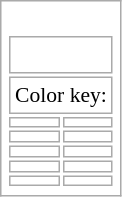<table class="wikitable floatright" style="background: none";>
<tr>
<td><br><table class="floatright" style="font-size: 90%";>
<tr>
<td colspan=2><br>







</td>
</tr>
<tr>
<td colspan=2>Color key:</td>
</tr>
<tr>
<td></td>
<td></td>
</tr>
<tr>
<td></td>
<td></td>
</tr>
<tr>
<td></td>
<td></td>
</tr>
<tr>
<td></td>
<td></td>
</tr>
<tr>
<td></td>
<td></td>
</tr>
</table>
</td>
</tr>
</table>
